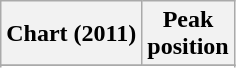<table class="wikitable sortable plainrowheaders" style="text-align:center">
<tr>
<th scope="col">Chart (2011)</th>
<th scope="col">Peak<br> position</th>
</tr>
<tr>
</tr>
<tr>
</tr>
<tr>
</tr>
<tr>
</tr>
<tr>
</tr>
<tr>
</tr>
<tr>
</tr>
<tr>
</tr>
<tr>
</tr>
</table>
